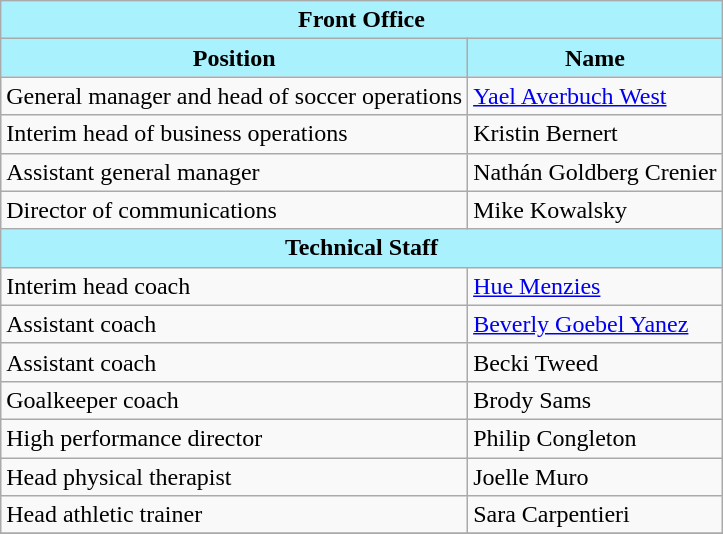<table class="wikitable">
<tr>
<th colspan="2" style="background:#A9F1FD; color:#000;" align="center">Front Office</th>
</tr>
<tr>
<th style="background:#A9F1FD; color:#000;">Position</th>
<th style="background:#A9F1FD; color:#000;">Name</th>
</tr>
<tr>
<td>General manager and head of soccer operations</td>
<td> <a href='#'>Yael Averbuch West</a></td>
</tr>
<tr>
<td>Interim head of business operations</td>
<td> Kristin Bernert</td>
</tr>
<tr>
<td>Assistant general manager</td>
<td> Nathán Goldberg Crenier</td>
</tr>
<tr>
<td>Director of communications</td>
<td> Mike Kowalsky</td>
</tr>
<tr>
<th colspan="2" style="background:#A9F1FD; color:#000;" align="center">Technical Staff</th>
</tr>
<tr>
<td>Interim head coach</td>
<td> <a href='#'>Hue Menzies</a></td>
</tr>
<tr>
<td>Assistant coach</td>
<td> <a href='#'>Beverly Goebel Yanez</a></td>
</tr>
<tr>
<td>Assistant coach</td>
<td> Becki Tweed</td>
</tr>
<tr>
<td>Goalkeeper coach</td>
<td> Brody Sams</td>
</tr>
<tr>
<td>High performance director</td>
<td> Philip Congleton</td>
</tr>
<tr>
<td>Head physical therapist</td>
<td> Joelle Muro</td>
</tr>
<tr>
<td>Head athletic trainer</td>
<td> Sara Carpentieri</td>
</tr>
<tr>
</tr>
</table>
